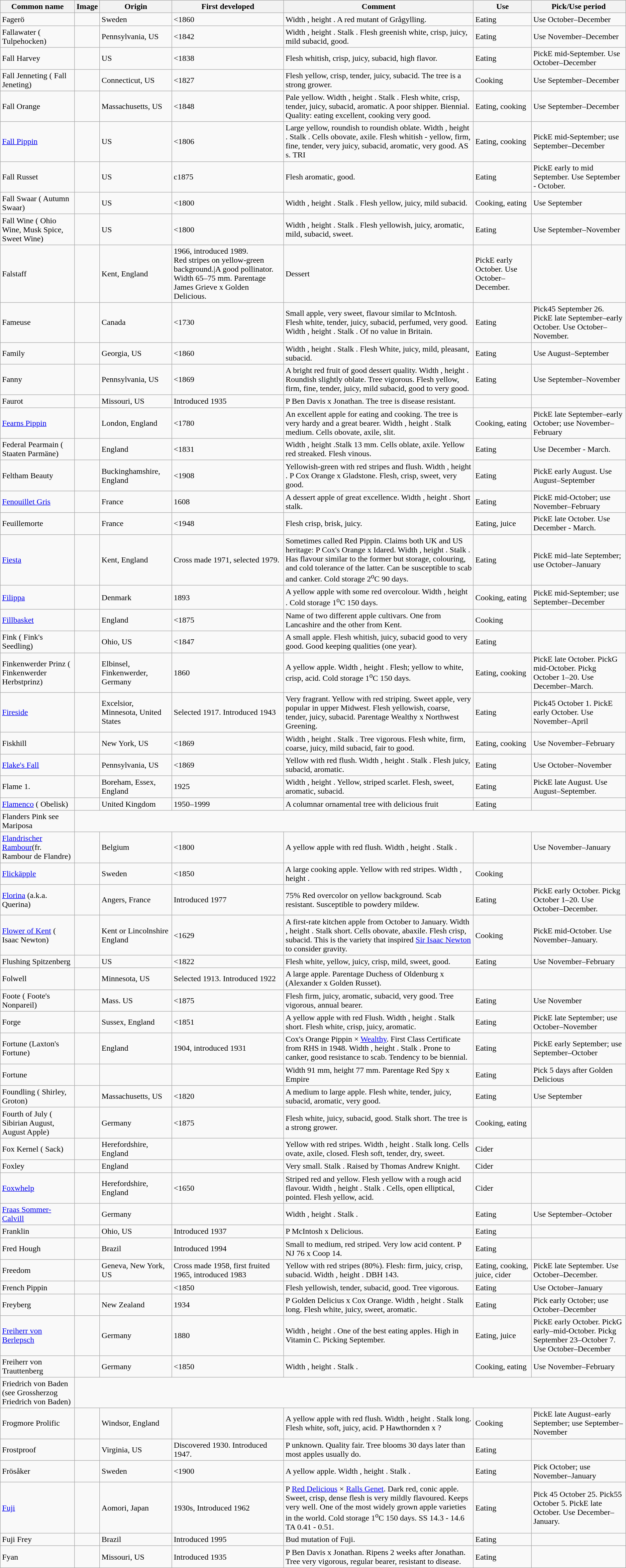<table class="wikitable sortable">
<tr>
<th>Common name</th>
<th>Image</th>
<th>Origin</th>
<th>First developed</th>
<th>Comment</th>
<th>Use</th>
<th>Pick/Use period</th>
</tr>
<tr>
<td>Fagerö</td>
<td></td>
<td>Sweden</td>
<td><1860</td>
<td>Width , height . A red mutant of Grågylling.</td>
<td>Eating</td>
<td>Use October–December</td>
</tr>
<tr>
<td>Fallawater ( Tulpehocken)</td>
<td></td>
<td>Pennsylvania, US</td>
<td><1842</td>
<td>Width , height . Stalk . Flesh greenish white, crisp, juicy, mild subacid, good.</td>
<td>Eating</td>
<td>Use November–December</td>
</tr>
<tr>
<td>Fall Harvey</td>
<td></td>
<td>US</td>
<td><1838</td>
<td>Flesh whitish, crisp, juicy, subacid, high flavor.</td>
<td>Eating</td>
<td>PickE mid-September. Use October–December</td>
</tr>
<tr>
<td>Fall Jenneting ( Fall Jeneting)</td>
<td></td>
<td>Connecticut, US</td>
<td><1827</td>
<td>Flesh yellow, crisp, tender, juicy, subacid. The tree is a strong grower.</td>
<td>Cooking</td>
<td>Use September–December</td>
</tr>
<tr>
<td>Fall Orange</td>
<td></td>
<td>Massachusetts, US</td>
<td><1848</td>
<td>Pale yellow. Width , height . Stalk . Flesh white, crisp, tender, juicy, subacid, aromatic. A poor shipper. Biennial. Quality: eating excellent, cooking very good.</td>
<td>Eating, cooking</td>
<td>Use September–December</td>
</tr>
<tr>
<td><a href='#'>Fall Pippin</a></td>
<td></td>
<td>US</td>
<td><1806</td>
<td>Large yellow, roundish to roundish oblate. Width , height . Stalk . Cells obovate, axile. Flesh whitish - yellow, firm, fine, tender, very juicy, subacid, aromatic, very good. AS s. TRI</td>
<td>Eating, cooking</td>
<td>PickE mid-September; use September–December</td>
</tr>
<tr>
<td>Fall Russet</td>
<td></td>
<td>US</td>
<td>c1875</td>
<td>Flesh aromatic, good.</td>
<td>Eating</td>
<td>PickE early to mid September. Use September - October.</td>
</tr>
<tr>
<td>Fall Swaar ( Autumn Swaar)</td>
<td></td>
<td>US</td>
<td><1800</td>
<td>Width , height . Stalk . Flesh yellow, juicy, mild subacid.</td>
<td>Cooking, eating</td>
<td>Use September</td>
</tr>
<tr>
<td>Fall Wine ( Ohio Wine, Musk Spice, Sweet Wine)</td>
<td></td>
<td>US</td>
<td><1800</td>
<td>Width , height . Stalk . Flesh yellowish, juicy, aromatic, mild, subacid, sweet.</td>
<td>Eating</td>
<td>Use September–November</td>
</tr>
<tr>
<td>Falstaff</td>
<td></td>
<td>Kent, England</td>
<td>1966, introduced 1989.<br>Red stripes on yellow-green background.|A good pollinator. Width 65–75 mm. Parentage James Grieve x Golden Delicious.</td>
<td>Dessert</td>
<td>PickE early October. Use October–December.</td>
</tr>
<tr>
<td>Fameuse</td>
<td></td>
<td>Canada</td>
<td><1730</td>
<td>Small apple, very sweet, flavour similar to McIntosh. Flesh white, tender, juicy, subacid, perfumed, very good. Width , height . Stalk . Of no value in Britain.</td>
<td>Eating</td>
<td>Pick45 September 26. PickE late September–early October. Use October–November.</td>
</tr>
<tr>
<td>Family</td>
<td></td>
<td>Georgia, US</td>
<td><1860</td>
<td>Width , height . Stalk . Flesh White, juicy, mild, pleasant, subacid.</td>
<td>Eating</td>
<td>Use August–September</td>
</tr>
<tr>
<td>Fanny</td>
<td></td>
<td>Pennsylvania, US</td>
<td><1869</td>
<td>A bright red fruit of good dessert quality. Width , height . Roundish slightly oblate. Tree vigorous. Flesh yellow, firm, fine, tender, juicy, mild subacid, good to very good.</td>
<td>Eating</td>
<td>Use September–November</td>
</tr>
<tr>
<td>Faurot</td>
<td></td>
<td>Missouri, US</td>
<td>Introduced 1935</td>
<td>P Ben Davis x Jonathan. The tree is disease resistant.</td>
<td></td>
<td></td>
</tr>
<tr>
<td><a href='#'>Fearns Pippin</a></td>
<td></td>
<td>London, England</td>
<td><1780</td>
<td>An excellent apple for eating and cooking. The tree is very hardy and a great bearer. Width , height . Stalk medium. Cells obovate, axile, slit.</td>
<td>Cooking, eating</td>
<td>PickE late September–early October; use November–February</td>
</tr>
<tr>
<td>Federal Pearmain ( Staaten Parmäne)</td>
<td></td>
<td>England</td>
<td><1831</td>
<td>Width , height .Stalk 13 mm. Cells oblate, axile. Yellow red streaked. Flesh vinous.</td>
<td>Eating</td>
<td>Use December - March.</td>
</tr>
<tr>
<td>Feltham Beauty</td>
<td></td>
<td>Buckinghamshire, England</td>
<td><1908</td>
<td>Yellowish-green with red stripes and flush. Width , height . P Cox Orange x Gladstone. Flesh, crisp, sweet, very good.</td>
<td>Eating</td>
<td>PickE early August. Use August–September</td>
</tr>
<tr>
<td><a href='#'>Fenouillet Gris</a></td>
<td></td>
<td>France</td>
<td>1608</td>
<td>A dessert apple of great excellence. Width , height . Short stalk.</td>
<td>Eating</td>
<td>PickE mid-October; use November–February</td>
</tr>
<tr>
<td>Feuillemorte</td>
<td></td>
<td>France</td>
<td><1948</td>
<td>Flesh crisp, brisk, juicy.</td>
<td>Eating, juice</td>
<td>PickE late October. Use December - March.</td>
</tr>
<tr>
<td><a href='#'>Fiesta</a> </td>
<td></td>
<td>Kent, England</td>
<td>Cross made 1971, selected 1979.</td>
<td>Sometimes called Red Pippin. Claims both UK and US heritage: P Cox's Orange x Idared. Width , height . Stalk . Has flavour similar to the former but storage, colouring, and cold tolerance of the latter. Can be susceptible to scab and canker. Cold storage 2<sup>o</sup>C 90 days.</td>
<td>Eating</td>
<td>PickE mid–late September; use October–January</td>
</tr>
<tr>
<td><a href='#'>Filippa</a></td>
<td></td>
<td>Denmark</td>
<td>1893</td>
<td>A yellow apple with some red overcolour. Width , height . Cold storage 1<sup>o</sup>C 150 days.</td>
<td>Cooking, eating</td>
<td>PickE mid-September; use September–December</td>
</tr>
<tr>
<td><a href='#'>Fillbasket</a></td>
<td></td>
<td>England</td>
<td><1875</td>
<td>Name of two different apple cultivars. One from Lancashire and the other from Kent.</td>
<td>Cooking</td>
<td></td>
</tr>
<tr>
<td>Fink ( Fink's Seedling)</td>
<td></td>
<td>Ohio, US</td>
<td><1847</td>
<td>A small apple. Flesh whitish, juicy, subacid good to very good. Good keeping qualities (one year).</td>
<td>Eating</td>
<td></td>
</tr>
<tr>
<td>Finkenwerder Prinz ( Finkenwerder Herbstprinz)</td>
<td></td>
<td>Elbinsel, Finkenwerder, Germany</td>
<td>1860</td>
<td>A yellow apple.  Width , height . Flesh; yellow to white, crisp, acid. Cold storage 1<sup>o</sup>C 150 days.</td>
<td>Eating, cooking</td>
<td>PickE late October. PickG mid-October. Pickg October 1–20. Use December–March.</td>
</tr>
<tr>
<td><a href='#'>Fireside</a></td>
<td></td>
<td>Excelsior, Minnesota, United States</td>
<td>Selected 1917. Introduced 1943</td>
<td>Very fragrant. Yellow with red striping. Sweet apple, very popular in upper Midwest. Flesh yellowish, coarse, tender, juicy, subacid. Parentage Wealthy x Northwest Greening.</td>
<td>Eating</td>
<td>Pick45 October 1. PickE early October. Use November–April</td>
</tr>
<tr>
<td>Fiskhill</td>
<td></td>
<td>New York, US</td>
<td><1869</td>
<td>Width , height . Stalk . Tree vigorous. Flesh white, firm, coarse, juicy, mild subacid, fair to good.</td>
<td>Eating, cooking</td>
<td>Use November–February</td>
</tr>
<tr>
<td><a href='#'>Flake's Fall</a></td>
<td></td>
<td>Pennsylvania, US</td>
<td><1869</td>
<td>Yellow with red flush. Width , height . Stalk . Flesh juicy, subacid, aromatic.</td>
<td>Eating</td>
<td>Use October–November</td>
</tr>
<tr>
<td>Flame 1.</td>
<td></td>
<td>Boreham, Essex, England</td>
<td>1925</td>
<td>Width , height . Yellow, striped scarlet. Flesh, sweet, aromatic, subacid.</td>
<td>Eating</td>
<td>PickE late August. Use August–September.</td>
</tr>
<tr>
<td><a href='#'>Flamenco</a> ( Obelisk)</td>
<td></td>
<td>United Kingdom</td>
<td>1950–1999</td>
<td>A columnar ornamental tree with delicious fruit</td>
<td>Eating</td>
<td></td>
</tr>
<tr>
<td>Flanders Pink see Mariposa</td>
</tr>
<tr>
<td><a href='#'>Flandrischer Rambour</a>(fr. Rambour de Flandre)</td>
<td></td>
<td>Belgium</td>
<td><1800</td>
<td>A yellow apple with red flush. Width , height . Stalk .</td>
<td></td>
<td>Use November–January</td>
</tr>
<tr>
<td><a href='#'>Flickäpple</a></td>
<td></td>
<td>Sweden</td>
<td><1850</td>
<td>A large cooking apple. Yellow with red stripes. Width , height .</td>
<td>Cooking</td>
<td></td>
</tr>
<tr>
<td><a href='#'>Florina</a> (a.k.a. Querina) </td>
<td></td>
<td>Angers, France</td>
<td>Introduced 1977</td>
<td>75% Red overcolor on yellow background. Scab resistant. Susceptible to powdery mildew.</td>
<td>Eating</td>
<td>PickE early October. Pickg October 1–20.  Use October–December.</td>
</tr>
<tr>
<td><a href='#'>Flower of Kent</a> ( Isaac Newton)</td>
<td></td>
<td>Kent or Lincolnshire England</td>
<td><1629</td>
<td>A first-rate kitchen apple from October to January. Width , height . Stalk short. Cells obovate, abaxile. Flesh crisp, subacid. This is the variety that inspired <a href='#'>Sir Isaac Newton</a> to consider gravity.</td>
<td>Cooking</td>
<td>PickE mid-October. Use November–January.</td>
</tr>
<tr>
<td>Flushing Spitzenberg</td>
<td></td>
<td>US</td>
<td><1822</td>
<td>Flesh white, yellow, juicy, crisp, mild, sweet, good.</td>
<td>Eating</td>
<td>Use November–February</td>
</tr>
<tr>
<td>Folwell</td>
<td></td>
<td>Minnesota, US</td>
<td>Selected 1913. Introduced 1922</td>
<td>A large apple. Parentage Duchess of Oldenburg x (Alexander x Golden Russet).</td>
<td></td>
<td></td>
</tr>
<tr>
<td>Foote ( Foote's Nonpareil)</td>
<td></td>
<td>Mass. US</td>
<td><1875</td>
<td>Flesh firm, juicy, aromatic, subacid, very good. Tree vigorous, annual bearer.</td>
<td>Eating</td>
<td>Use November</td>
</tr>
<tr>
<td>Forge</td>
<td></td>
<td>Sussex, England</td>
<td><1851</td>
<td>A yellow apple with red Flush. Width , height . Stalk short. Flesh white, crisp, juicy, aromatic.</td>
<td>Eating</td>
<td>PickE late September; use October–November</td>
</tr>
<tr>
<td>Fortune  (Laxton's Fortune)</td>
<td></td>
<td>England</td>
<td>1904, introduced 1931</td>
<td>Cox's Orange Pippin × <a href='#'>Wealthy</a>. First Class Certificate from RHS in 1948. Width , height . Stalk . Prone to canker, good resistance to scab. Tendency to be biennial.</td>
<td>Eating</td>
<td>PickE early September; use September–October</td>
</tr>
<tr>
<td>Fortune</td>
<td></td>
<td></td>
<td></td>
<td>Width  91 mm, height 77 mm. Parentage Red Spy x Empire</td>
<td>Eating</td>
<td>Pick 5 days after Golden Delicious</td>
</tr>
<tr>
<td>Foundling ( Shirley, Groton)</td>
<td></td>
<td>Massachusetts, US</td>
<td><1820</td>
<td>A medium to large apple. Flesh white, tender, juicy, subacid, aromatic, very good.</td>
<td>Eating</td>
<td>Use September</td>
</tr>
<tr>
<td>Fourth of July ( Sibirian August, August Apple)</td>
<td></td>
<td>Germany</td>
<td><1875</td>
<td>Flesh white, juicy, subacid, good. Stalk short. The tree is a strong grower.</td>
<td>Cooking, eating</td>
<td></td>
</tr>
<tr>
<td>Fox Kernel ( Sack)</td>
<td></td>
<td>Herefordshire, England</td>
<td></td>
<td>Yellow with red stripes. Width , height . Stalk long. Cells ovate, axile, closed. Flesh soft, tender, dry, sweet.</td>
<td>Cider</td>
<td></td>
</tr>
<tr>
<td>Foxley</td>
<td></td>
<td>England</td>
<td></td>
<td>Very small. Stalk . Raised by Thomas Andrew Knight.</td>
<td>Cider</td>
<td></td>
</tr>
<tr>
<td><a href='#'>Foxwhelp</a></td>
<td></td>
<td>Herefordshire, England</td>
<td><1650</td>
<td>Striped red and yellow. Flesh yellow with a rough acid flavour. Width , height . Stalk . Cells, open elliptical, pointed. Flesh yellow, acid.</td>
<td>Cider</td>
<td></td>
</tr>
<tr>
<td><a href='#'>Fraas Sommer-Calvill</a></td>
<td></td>
<td>Germany</td>
<td></td>
<td>Width , height . Stalk .</td>
<td>Eating</td>
<td>Use September–October</td>
</tr>
<tr>
<td>Franklin</td>
<td></td>
<td>Ohio, US</td>
<td>Introduced 1937</td>
<td>P McIntosh x Delicious.</td>
<td>Eating</td>
<td></td>
</tr>
<tr>
<td>Fred Hough</td>
<td></td>
<td>Brazil</td>
<td>Introduced 1994</td>
<td>Small to medium, red striped. Very low acid content. P NJ 76 x Coop 14.</td>
<td>Eating</td>
<td></td>
</tr>
<tr>
<td>Freedom</td>
<td></td>
<td>Geneva, New York, US</td>
<td>Cross made 1958, first fruited 1965, introduced 1983</td>
<td>Yellow with red stripes (80%). Flesh: firm, juicy, crisp, subacid. Width , height . DBH 143.</td>
<td>Eating, cooking, juice, cider</td>
<td>PickE late September. Use October–December.</td>
</tr>
<tr>
<td>French Pippin</td>
<td></td>
<td></td>
<td><1850</td>
<td>Flesh yellowish, tender, subacid, good. Tree vigorous.</td>
<td>Eating</td>
<td>Use October–January</td>
</tr>
<tr>
<td>Freyberg</td>
<td></td>
<td>New Zealand</td>
<td>1934</td>
<td>P Golden Delicius x Cox Orange. Width , height . Stalk long. Flesh white, juicy, sweet, aromatic.</td>
<td>Eating</td>
<td>Pick early October; use October–December</td>
</tr>
<tr>
<td><a href='#'>Freiherr von Berlepsch</a></td>
<td></td>
<td>Germany</td>
<td>1880</td>
<td>Width , height . One of the best eating apples. High in Vitamin C. Picking September.</td>
<td>Eating, juice</td>
<td>PickE early October. PickG early–mid-October. Pickg September 23–October 7. Use October–December</td>
</tr>
<tr>
<td>Freiherr von Trauttenberg</td>
<td></td>
<td>Germany</td>
<td><1850</td>
<td>Width , height . Stalk .</td>
<td>Cooking, eating</td>
<td>Use November–February</td>
</tr>
<tr>
<td>Friedrich von Baden (see Grossherzog Friedrich von Baden)</td>
</tr>
<tr>
<td>Frogmore Prolific</td>
<td></td>
<td>Windsor, England</td>
<td></td>
<td>A yellow apple with red flush. Width , height . Stalk long. Flesh white, soft, juicy, acid. P Hawthornden x ?</td>
<td>Cooking</td>
<td>PickE late August–early September; use September–November</td>
</tr>
<tr>
<td>Frostproof</td>
<td></td>
<td>Virginia, US</td>
<td>Discovered 1930. Introduced 1947.</td>
<td>P unknown. Quality fair. Tree blooms 30 days later than most apples usually do.</td>
<td>Eating</td>
<td></td>
</tr>
<tr>
<td>Frösåker</td>
<td></td>
<td>Sweden</td>
<td><1900</td>
<td>A yellow apple. Width , height . Stalk .</td>
<td>Eating</td>
<td>Pick October; use November–January</td>
</tr>
<tr>
<td><a href='#'>Fuji</a></td>
<td></td>
<td>Aomori, Japan</td>
<td>1930s, Introduced 1962</td>
<td>P <a href='#'>Red Delicious</a> × <a href='#'>Ralls Genet</a>. Dark red, conic apple. Sweet, crisp, dense flesh is very mildly flavoured. Keeps very well. One of the most widely grown apple varieties in the world. Cold storage 1<sup>o</sup>C 150 days.   SS 14.3 - 14.6 TA 0.41 - 0.51.</td>
<td>Eating</td>
<td>Pick 45 October 25. Pick55 October 5. PickE late October. Use December–January.</td>
</tr>
<tr>
<td>Fuji Frey</td>
<td></td>
<td>Brazil</td>
<td>Introduced 1995</td>
<td>Bud mutation of Fuji.</td>
<td>Eating</td>
<td></td>
</tr>
<tr>
<td>Fyan</td>
<td></td>
<td>Missouri, US</td>
<td>Introduced 1935</td>
<td>P Ben Davis x Jonathan. Ripens 2 weeks after Jonathan. Tree very vigorous, regular bearer, resistant to disease.</td>
<td>Eating</td>
<td></td>
</tr>
</table>
